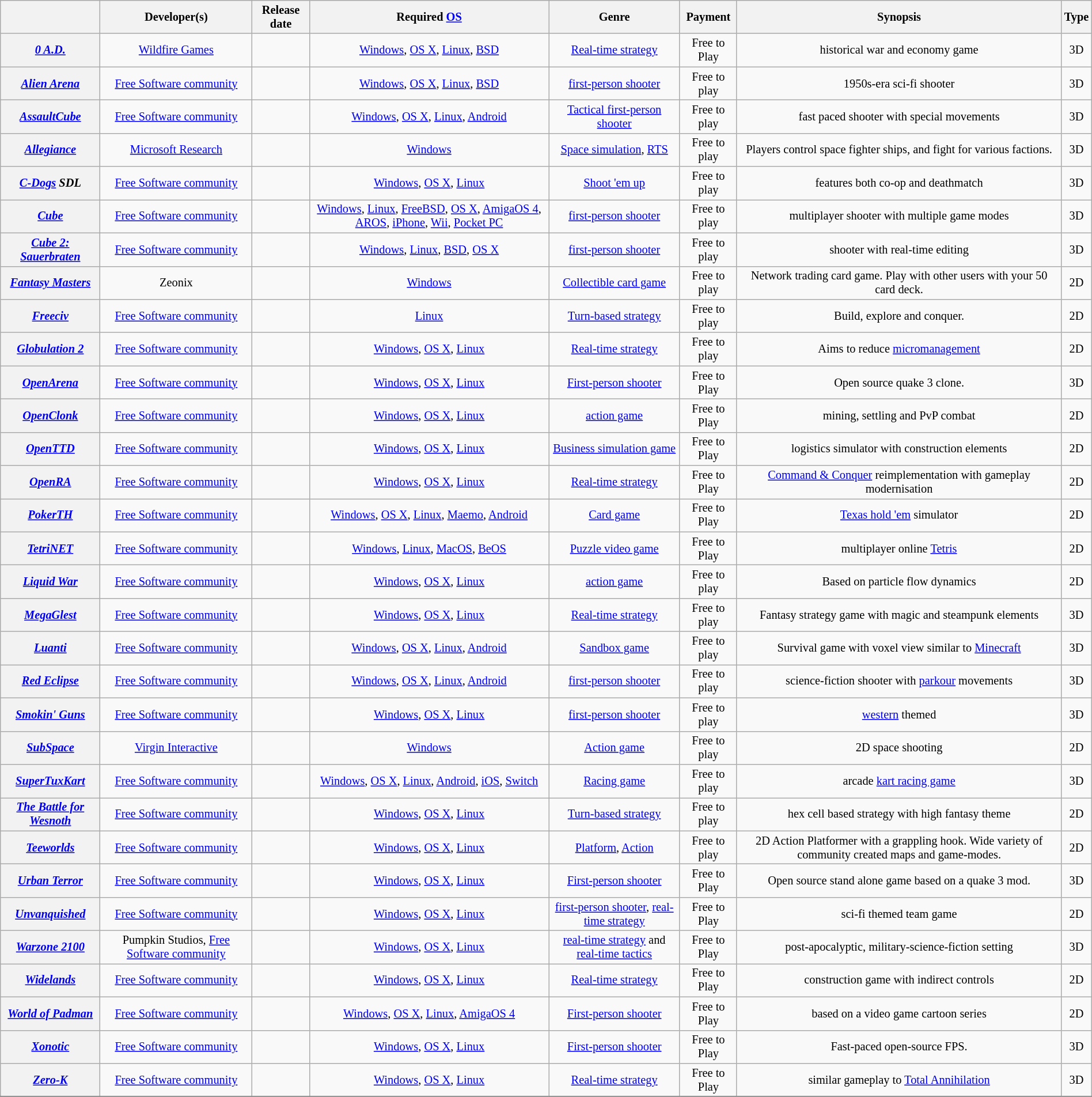<table class="wikitable sortable" style="font-size: 85%; border: gray solid 1px; border-collapse: collapse; text-align: center; width: 100%;">
<tr style="background: #ececec">
<th></th>
<th>Developer(s)</th>
<th>Release date</th>
<th>Required <a href='#'>OS</a></th>
<th>Genre</th>
<th>Payment</th>
<th>Synopsis</th>
<th>Type</th>
</tr>
<tr>
<th><em><a href='#'>0 A.D.</a></em></th>
<td><a href='#'>Wildfire Games</a></td>
<td></td>
<td><a href='#'>Windows</a>, <a href='#'>OS X</a>, <a href='#'>Linux</a>, <a href='#'>BSD</a></td>
<td><a href='#'>Real-time strategy</a></td>
<td>Free to Play</td>
<td>historical war and economy game</td>
<td>3D</td>
</tr>
<tr>
<th><em><a href='#'>Alien Arena</a></em></th>
<td><a href='#'>Free Software community</a></td>
<td></td>
<td><a href='#'>Windows</a>, <a href='#'>OS X</a>, <a href='#'>Linux</a>, <a href='#'>BSD</a></td>
<td><a href='#'>first-person shooter</a></td>
<td>Free to play</td>
<td>1950s-era sci-fi shooter</td>
<td>3D</td>
</tr>
<tr>
<th><em><a href='#'>AssaultCube</a></em></th>
<td><a href='#'>Free Software community</a></td>
<td></td>
<td><a href='#'>Windows</a>, <a href='#'>OS X</a>, <a href='#'>Linux</a>, <a href='#'>Android</a></td>
<td><a href='#'>Tactical first-person shooter</a></td>
<td>Free to play</td>
<td>fast paced shooter with special movements</td>
<td>3D</td>
</tr>
<tr>
<th><em><a href='#'>Allegiance</a></em></th>
<td><a href='#'>Microsoft Research</a></td>
<td></td>
<td><a href='#'>Windows</a></td>
<td><a href='#'>Space simulation</a>, <a href='#'>RTS</a></td>
<td>Free to play</td>
<td>Players control space fighter ships, and fight for various factions.</td>
<td>3D</td>
</tr>
<tr>
<th><em><a href='#'>C-Dogs</a> SDL</em></th>
<td><a href='#'>Free Software community</a></td>
<td></td>
<td><a href='#'>Windows</a>, <a href='#'>OS X</a>, <a href='#'>Linux</a></td>
<td><a href='#'>Shoot 'em up</a></td>
<td>Free to play</td>
<td>features both co-op and deathmatch</td>
<td>3D</td>
</tr>
<tr>
<th><em><a href='#'>Cube</a></em></th>
<td><a href='#'>Free Software community</a></td>
<td></td>
<td><a href='#'>Windows</a>, <a href='#'>Linux</a>, <a href='#'>FreeBSD</a>, <a href='#'>OS X</a>, <a href='#'>AmigaOS 4</a>, <a href='#'>AROS</a>, <a href='#'>iPhone</a>, <a href='#'>Wii</a>, <a href='#'>Pocket PC</a></td>
<td><a href='#'>first-person shooter</a></td>
<td>Free to play</td>
<td>multiplayer shooter with multiple game modes</td>
<td>3D</td>
</tr>
<tr>
<th><em><a href='#'>Cube 2: Sauerbraten</a></em></th>
<td><a href='#'>Free Software community</a></td>
<td></td>
<td><a href='#'>Windows</a>, <a href='#'>Linux</a>, <a href='#'>BSD</a>, <a href='#'>OS X</a></td>
<td><a href='#'>first-person shooter</a></td>
<td>Free to play</td>
<td>shooter with real-time editing</td>
<td>3D</td>
</tr>
<tr>
<th><em><a href='#'>Fantasy Masters</a></em></th>
<td>Zeonix</td>
<td></td>
<td><a href='#'>Windows</a></td>
<td><a href='#'>Collectible card game</a></td>
<td>Free to play</td>
<td>Network trading card game. Play with other users with your 50 card deck.</td>
<td>2D</td>
</tr>
<tr>
<th><em><a href='#'>Freeciv</a></em></th>
<td><a href='#'>Free Software community</a></td>
<td></td>
<td><a href='#'>Linux</a></td>
<td><a href='#'>Turn-based strategy</a></td>
<td>Free to play</td>
<td>Build, explore and conquer.</td>
<td>2D</td>
</tr>
<tr>
<th><em><a href='#'>Globulation 2</a></em></th>
<td><a href='#'>Free Software community</a></td>
<td></td>
<td><a href='#'>Windows</a>, <a href='#'>OS X</a>, <a href='#'>Linux</a></td>
<td><a href='#'>Real-time strategy</a></td>
<td>Free to play</td>
<td>Aims to reduce <a href='#'>micromanagement</a></td>
<td>2D</td>
</tr>
<tr>
<th><em><a href='#'>OpenArena</a></em></th>
<td><a href='#'>Free Software community</a></td>
<td></td>
<td><a href='#'>Windows</a>, <a href='#'>OS X</a>, <a href='#'>Linux</a></td>
<td><a href='#'>First-person shooter</a></td>
<td>Free to Play</td>
<td>Open source quake 3 clone.</td>
<td>3D</td>
</tr>
<tr>
<th><em><a href='#'>OpenClonk</a></em></th>
<td><a href='#'>Free Software community</a></td>
<td></td>
<td><a href='#'>Windows</a>, <a href='#'>OS X</a>, <a href='#'>Linux</a></td>
<td><a href='#'>action game</a></td>
<td>Free to Play</td>
<td>mining, settling and PvP combat</td>
<td>2D</td>
</tr>
<tr>
<th><em><a href='#'>OpenTTD</a></em></th>
<td><a href='#'>Free Software community</a></td>
<td></td>
<td><a href='#'>Windows</a>, <a href='#'>OS X</a>, <a href='#'>Linux</a></td>
<td><a href='#'>Business simulation game</a></td>
<td>Free to Play</td>
<td>logistics simulator with construction elements</td>
<td>2D</td>
</tr>
<tr>
<th><em><a href='#'>OpenRA</a></em></th>
<td><a href='#'>Free Software community</a></td>
<td></td>
<td><a href='#'>Windows</a>, <a href='#'>OS X</a>, <a href='#'>Linux</a></td>
<td><a href='#'>Real-time strategy</a></td>
<td>Free to Play</td>
<td><a href='#'>Command & Conquer</a> reimplementation with gameplay modernisation</td>
<td>2D</td>
</tr>
<tr>
<th><em><a href='#'>PokerTH</a></em></th>
<td><a href='#'>Free Software community</a></td>
<td></td>
<td><a href='#'>Windows</a>, <a href='#'>OS X</a>, <a href='#'>Linux</a>, <a href='#'>Maemo</a>, <a href='#'>Android</a></td>
<td><a href='#'>Card game</a></td>
<td>Free to Play</td>
<td><a href='#'>Texas hold 'em</a> simulator</td>
<td>2D</td>
</tr>
<tr>
<th><em><a href='#'>TetriNET</a></em></th>
<td><a href='#'>Free Software community</a></td>
<td></td>
<td><a href='#'>Windows</a>, <a href='#'>Linux</a>, <a href='#'>MacOS</a>, <a href='#'>BeOS</a></td>
<td><a href='#'>Puzzle video game</a></td>
<td>Free to Play</td>
<td>multiplayer online <a href='#'>Tetris</a></td>
<td>2D</td>
</tr>
<tr>
<th><em><a href='#'>Liquid War</a></em></th>
<td><a href='#'>Free Software community</a></td>
<td></td>
<td><a href='#'>Windows</a>, <a href='#'>OS X</a>, <a href='#'>Linux</a></td>
<td><a href='#'>action game</a></td>
<td>Free to play</td>
<td>Based on particle flow dynamics</td>
<td>2D</td>
</tr>
<tr>
<th><em><a href='#'>MegaGlest</a></em></th>
<td><a href='#'>Free Software community</a></td>
<td></td>
<td><a href='#'>Windows</a>, <a href='#'>OS X</a>, <a href='#'>Linux</a></td>
<td><a href='#'>Real-time strategy</a></td>
<td>Free to play</td>
<td>Fantasy strategy game with magic and steampunk elements</td>
<td>3D</td>
</tr>
<tr>
<th><em><a href='#'>Luanti</a></em></th>
<td><a href='#'>Free Software community</a></td>
<td></td>
<td><a href='#'>Windows</a>, <a href='#'>OS X</a>, <a href='#'>Linux</a>, <a href='#'>Android</a></td>
<td><a href='#'>Sandbox game</a></td>
<td>Free to play</td>
<td>Survival game with voxel view similar to <a href='#'>Minecraft</a></td>
<td>3D</td>
</tr>
<tr>
<th><em><a href='#'>Red Eclipse</a></em></th>
<td><a href='#'>Free Software community</a></td>
<td></td>
<td><a href='#'>Windows</a>, <a href='#'>OS X</a>, <a href='#'>Linux</a>, <a href='#'>Android</a></td>
<td><a href='#'>first-person shooter</a></td>
<td>Free to play</td>
<td>science-fiction shooter with <a href='#'>parkour</a> movements</td>
<td>3D</td>
</tr>
<tr>
<th><em><a href='#'>Smokin' Guns</a></em></th>
<td><a href='#'>Free Software community</a></td>
<td></td>
<td><a href='#'>Windows</a>, <a href='#'>OS X</a>, <a href='#'>Linux</a></td>
<td><a href='#'>first-person shooter</a></td>
<td>Free to play</td>
<td><a href='#'>western</a> themed</td>
<td>3D</td>
</tr>
<tr>
<th><em><a href='#'>SubSpace</a></em></th>
<td><a href='#'>Virgin Interactive</a></td>
<td></td>
<td><a href='#'>Windows</a></td>
<td><a href='#'>Action game</a></td>
<td>Free to play</td>
<td>2D space shooting</td>
<td>2D</td>
</tr>
<tr>
<th><em><a href='#'>SuperTuxKart</a></em></th>
<td><a href='#'>Free Software community</a></td>
<td></td>
<td><a href='#'>Windows</a>, <a href='#'>OS X</a>, <a href='#'>Linux</a>, <a href='#'>Android</a>, <a href='#'>iOS</a>, <a href='#'>Switch</a></td>
<td><a href='#'>Racing game</a></td>
<td>Free to play</td>
<td>arcade <a href='#'>kart racing game</a></td>
<td>3D</td>
</tr>
<tr>
<th><em><a href='#'>The Battle for Wesnoth</a></em></th>
<td><a href='#'>Free Software community</a></td>
<td></td>
<td><a href='#'>Windows</a>, <a href='#'>OS X</a>, <a href='#'>Linux</a></td>
<td><a href='#'>Turn-based strategy</a></td>
<td>Free to play</td>
<td>hex cell based strategy with high fantasy theme</td>
<td>2D</td>
</tr>
<tr>
<th><em><a href='#'>Teeworlds</a></em></th>
<td><a href='#'>Free Software community</a></td>
<td></td>
<td><a href='#'>Windows</a>, <a href='#'>OS X</a>, <a href='#'>Linux</a></td>
<td><a href='#'>Platform</a>, <a href='#'>Action</a></td>
<td>Free to play</td>
<td>2D Action Platformer with a grappling hook. Wide variety of community created maps and game-modes.</td>
<td>2D</td>
</tr>
<tr>
<th><em><a href='#'>Urban Terror</a></em></th>
<td><a href='#'>Free Software community</a></td>
<td></td>
<td><a href='#'>Windows</a>, <a href='#'>OS X</a>, <a href='#'>Linux</a></td>
<td><a href='#'>First-person shooter</a></td>
<td>Free to Play</td>
<td>Open source stand alone game based on a quake 3 mod.</td>
<td>3D</td>
</tr>
<tr>
<th><em><a href='#'>Unvanquished</a></em></th>
<td><a href='#'>Free Software community</a></td>
<td></td>
<td><a href='#'>Windows</a>, <a href='#'>OS X</a>, <a href='#'>Linux</a></td>
<td><a href='#'>first-person shooter</a>, <a href='#'>real-time strategy</a></td>
<td>Free to Play</td>
<td>sci-fi themed team game</td>
<td>2D</td>
</tr>
<tr>
<th><em><a href='#'>Warzone 2100</a></em></th>
<td>Pumpkin Studios, <a href='#'>Free Software community</a></td>
<td></td>
<td><a href='#'>Windows</a>, <a href='#'>OS X</a>, <a href='#'>Linux</a></td>
<td><a href='#'>real-time strategy</a> and <a href='#'>real-time tactics</a></td>
<td>Free to Play</td>
<td>post-apocalyptic, military-science-fiction setting</td>
<td>3D</td>
</tr>
<tr>
<th><em><a href='#'>Widelands</a></em></th>
<td><a href='#'>Free Software community</a></td>
<td></td>
<td><a href='#'>Windows</a>, <a href='#'>OS X</a>, <a href='#'>Linux</a></td>
<td><a href='#'>Real-time strategy</a></td>
<td>Free to Play</td>
<td>construction game with indirect controls</td>
<td>2D</td>
</tr>
<tr>
<th><em><a href='#'>World of Padman</a></em></th>
<td><a href='#'>Free Software community</a></td>
<td></td>
<td><a href='#'>Windows</a>, <a href='#'>OS X</a>, <a href='#'>Linux</a>,  <a href='#'>AmigaOS 4</a></td>
<td><a href='#'>First-person shooter</a></td>
<td>Free to Play</td>
<td>based on a video game cartoon series</td>
<td>2D</td>
</tr>
<tr>
<th><em><a href='#'>Xonotic</a></em></th>
<td><a href='#'>Free Software community</a></td>
<td></td>
<td><a href='#'>Windows</a>, <a href='#'>OS X</a>, <a href='#'>Linux</a></td>
<td><a href='#'>First-person shooter</a></td>
<td>Free to Play</td>
<td>Fast-paced open-source FPS.</td>
<td>3D</td>
</tr>
<tr>
<th><em><a href='#'>Zero-K</a></em></th>
<td><a href='#'>Free Software community</a></td>
<td></td>
<td><a href='#'>Windows</a>, <a href='#'>OS X</a>, <a href='#'>Linux</a></td>
<td><a href='#'>Real-time strategy</a></td>
<td>Free to Play</td>
<td>similar gameplay to <a href='#'>Total Annihilation</a></td>
<td>3D</td>
</tr>
<tr>
</tr>
</table>
